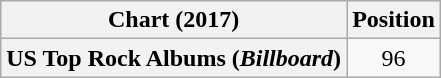<table class="wikitable plainrowheaders" style="text-align:center">
<tr>
<th scope="col">Chart (2017)</th>
<th scope="col">Position</th>
</tr>
<tr>
<th scope="row">US Top Rock Albums (<em>Billboard</em>)</th>
<td>96</td>
</tr>
</table>
